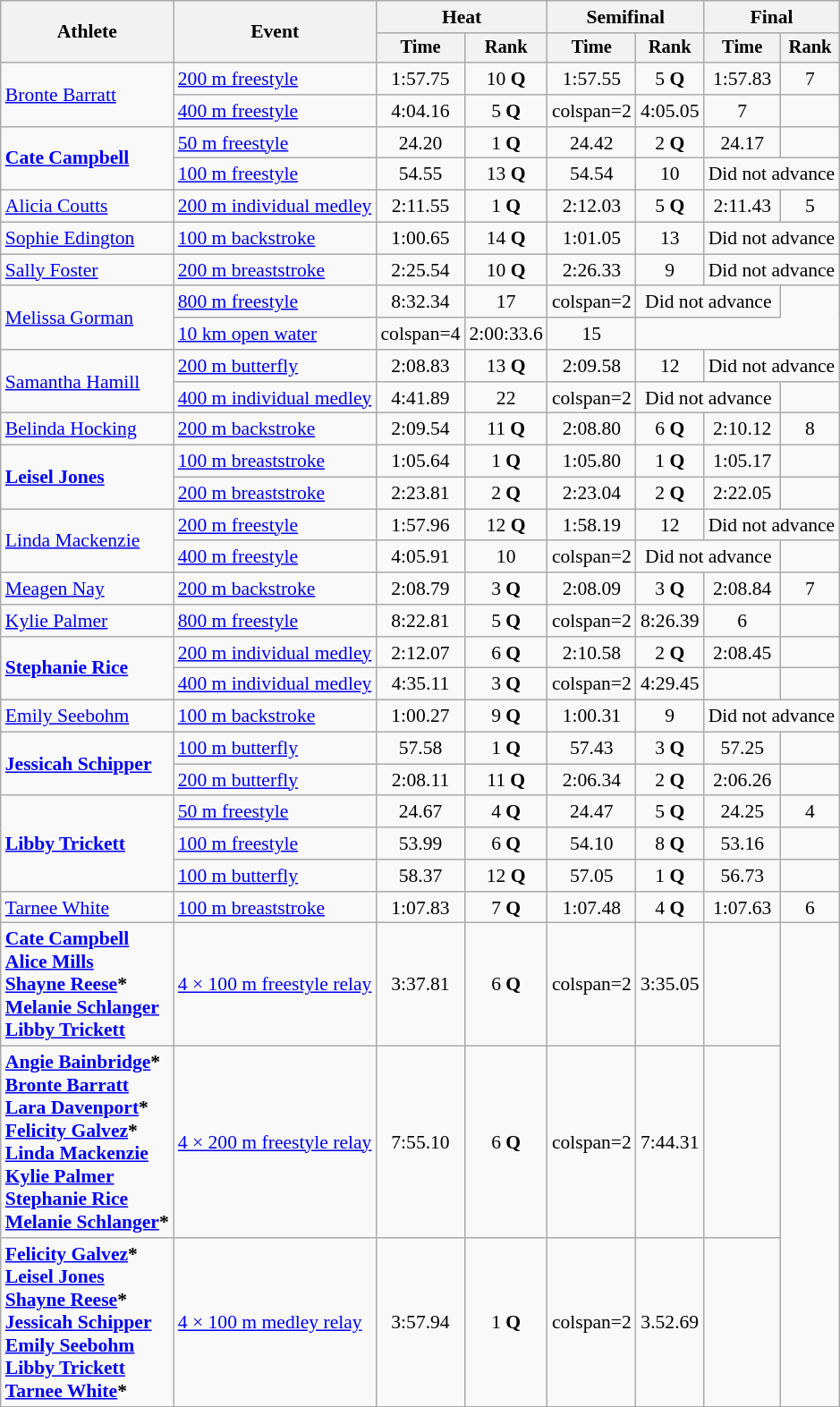<table class=wikitable style="font-size:90%">
<tr>
<th rowspan="2">Athlete</th>
<th rowspan="2">Event</th>
<th colspan="2">Heat</th>
<th colspan="2">Semifinal</th>
<th colspan="2">Final</th>
</tr>
<tr style="font-size:95%">
<th>Time</th>
<th>Rank</th>
<th>Time</th>
<th>Rank</th>
<th>Time</th>
<th>Rank</th>
</tr>
<tr align=center>
<td align=left rowspan=2><a href='#'>Bronte Barratt</a></td>
<td align=left><a href='#'>200 m freestyle</a></td>
<td>1:57.75</td>
<td>10 <strong>Q</strong></td>
<td>1:57.55</td>
<td>5 <strong>Q</strong></td>
<td>1:57.83</td>
<td>7</td>
</tr>
<tr align=center>
<td align=left><a href='#'>400 m freestyle</a></td>
<td>4:04.16</td>
<td>5 <strong>Q</strong></td>
<td>colspan=2 </td>
<td>4:05.05</td>
<td>7</td>
</tr>
<tr align=center>
<td align=left rowspan=2><strong><a href='#'>Cate Campbell</a></strong></td>
<td align=left><a href='#'>50 m freestyle</a></td>
<td>24.20</td>
<td>1 <strong>Q</strong></td>
<td>24.42</td>
<td>2 <strong>Q</strong></td>
<td>24.17</td>
<td></td>
</tr>
<tr align=center>
<td align=left><a href='#'>100 m freestyle</a></td>
<td>54.55</td>
<td>13 <strong>Q</strong></td>
<td>54.54</td>
<td>10</td>
<td colspan=2>Did not advance</td>
</tr>
<tr align=center>
<td align=left><a href='#'>Alicia Coutts</a></td>
<td align=left><a href='#'>200 m individual medley</a></td>
<td>2:11.55</td>
<td>1 <strong>Q</strong></td>
<td>2:12.03</td>
<td>5 <strong>Q</strong></td>
<td>2:11.43</td>
<td>5</td>
</tr>
<tr align=center>
<td align=left><a href='#'>Sophie Edington</a></td>
<td align=left><a href='#'>100 m backstroke</a></td>
<td>1:00.65</td>
<td>14 <strong>Q</strong></td>
<td>1:01.05</td>
<td>13</td>
<td colspan=2>Did not advance</td>
</tr>
<tr align=center>
<td align=left><a href='#'>Sally Foster</a></td>
<td align=left><a href='#'>200 m breaststroke</a></td>
<td>2:25.54</td>
<td>10 <strong>Q</strong></td>
<td>2:26.33</td>
<td>9</td>
<td colspan=2>Did not advance</td>
</tr>
<tr align=center>
<td align=left rowspan=2><a href='#'>Melissa Gorman</a></td>
<td align=left><a href='#'>800 m freestyle</a></td>
<td>8:32.34</td>
<td>17</td>
<td>colspan=2 </td>
<td colspan=2>Did not advance</td>
</tr>
<tr align=center>
<td align=left><a href='#'>10 km open water</a></td>
<td>colspan=4 </td>
<td>2:00:33.6</td>
<td>15</td>
</tr>
<tr align=center>
<td align=left rowspan=2><a href='#'>Samantha Hamill</a></td>
<td align=left><a href='#'>200 m butterfly</a></td>
<td>2:08.83</td>
<td>13 <strong>Q</strong></td>
<td>2:09.58</td>
<td>12</td>
<td colspan=2>Did not advance</td>
</tr>
<tr align=center>
<td align=left><a href='#'>400 m individual medley</a></td>
<td>4:41.89</td>
<td>22</td>
<td>colspan=2 </td>
<td colspan=2>Did not advance</td>
</tr>
<tr align=center>
<td align=left><a href='#'>Belinda Hocking</a></td>
<td align=left><a href='#'>200 m backstroke</a></td>
<td>2:09.54</td>
<td>11 <strong>Q</strong></td>
<td>2:08.80</td>
<td>6 <strong>Q</strong></td>
<td>2:10.12</td>
<td>8</td>
</tr>
<tr align=center>
<td align=left rowspan=2><strong><a href='#'>Leisel Jones</a></strong></td>
<td align=left><a href='#'>100 m breaststroke</a></td>
<td>1:05.64</td>
<td>1 <strong>Q</strong></td>
<td>1:05.80</td>
<td>1 <strong>Q</strong></td>
<td>1:05.17</td>
<td></td>
</tr>
<tr align=center>
<td align=left><a href='#'>200 m breaststroke</a></td>
<td>2:23.81</td>
<td>2 <strong>Q</strong></td>
<td>2:23.04</td>
<td>2 <strong>Q</strong></td>
<td>2:22.05</td>
<td></td>
</tr>
<tr align=center>
<td align=left rowspan=2><a href='#'>Linda Mackenzie</a></td>
<td align=left><a href='#'>200 m freestyle</a></td>
<td>1:57.96</td>
<td>12 <strong>Q</strong></td>
<td>1:58.19</td>
<td>12</td>
<td colspan=2>Did not advance</td>
</tr>
<tr align=center>
<td align=left><a href='#'>400 m freestyle</a></td>
<td>4:05.91</td>
<td>10</td>
<td>colspan=2 </td>
<td colspan=2>Did not advance</td>
</tr>
<tr align=center>
<td align=left><a href='#'>Meagen Nay</a></td>
<td align=left><a href='#'>200 m backstroke</a></td>
<td>2:08.79</td>
<td>3 <strong>Q</strong></td>
<td>2:08.09</td>
<td>3 <strong>Q</strong></td>
<td>2:08.84</td>
<td>7</td>
</tr>
<tr align=center>
<td align=left><a href='#'>Kylie Palmer</a></td>
<td align=left><a href='#'>800 m freestyle</a></td>
<td>8:22.81</td>
<td>5 <strong>Q</strong></td>
<td>colspan=2 </td>
<td>8:26.39</td>
<td>6</td>
</tr>
<tr align=center>
<td align=left rowspan=2><strong><a href='#'>Stephanie Rice</a></strong></td>
<td align=left><a href='#'>200 m individual medley</a></td>
<td>2:12.07</td>
<td>6 <strong>Q</strong></td>
<td>2:10.58</td>
<td>2 <strong>Q</strong></td>
<td>2:08.45 </td>
<td></td>
</tr>
<tr align=center>
<td align=left><a href='#'>400 m individual medley</a></td>
<td>4:35.11</td>
<td>3 <strong>Q</strong></td>
<td>colspan=2 </td>
<td>4:29.45 </td>
<td></td>
</tr>
<tr align=center>
<td align=left><a href='#'>Emily Seebohm</a></td>
<td align=left><a href='#'>100 m backstroke</a></td>
<td>1:00.27</td>
<td>9 <strong>Q</strong></td>
<td>1:00.31</td>
<td>9</td>
<td colspan=2>Did not advance</td>
</tr>
<tr align=center>
<td align=left rowspan=2><strong><a href='#'>Jessicah Schipper</a></strong></td>
<td align=left><a href='#'>100 m butterfly</a></td>
<td>57.58</td>
<td>1 <strong>Q</strong></td>
<td>57.43</td>
<td>3 <strong>Q</strong></td>
<td>57.25</td>
<td></td>
</tr>
<tr align=center>
<td align=left><a href='#'>200 m butterfly</a></td>
<td>2:08.11</td>
<td>11 <strong>Q</strong></td>
<td>2:06.34</td>
<td>2 <strong>Q</strong></td>
<td>2:06.26</td>
<td></td>
</tr>
<tr align=center>
<td align=left rowspan=3><strong><a href='#'>Libby Trickett</a></strong></td>
<td align=left><a href='#'>50 m freestyle</a></td>
<td>24.67</td>
<td>4 <strong>Q</strong></td>
<td>24.47</td>
<td>5 <strong>Q</strong></td>
<td>24.25</td>
<td>4</td>
</tr>
<tr align=center>
<td align=left><a href='#'>100 m freestyle</a></td>
<td>53.99</td>
<td>6 <strong>Q</strong></td>
<td>54.10</td>
<td>8 <strong>Q</strong></td>
<td>53.16</td>
<td></td>
</tr>
<tr align=center>
<td align=left><a href='#'>100 m butterfly</a></td>
<td>58.37</td>
<td>12 <strong>Q</strong></td>
<td>57.05</td>
<td>1 <strong>Q</strong></td>
<td>56.73</td>
<td></td>
</tr>
<tr align=center>
<td align=left><a href='#'>Tarnee White</a></td>
<td align=left><a href='#'>100 m breaststroke</a></td>
<td>1:07.83</td>
<td>7 <strong>Q</strong></td>
<td>1:07.48</td>
<td>4 <strong>Q</strong></td>
<td>1:07.63</td>
<td>6</td>
</tr>
<tr align=center>
<td align=left><strong><a href='#'>Cate Campbell</a><br><a href='#'>Alice Mills</a><br><a href='#'>Shayne Reese</a>*<br><a href='#'>Melanie Schlanger</a><br><a href='#'>Libby Trickett</a></strong></td>
<td align=left><a href='#'>4 × 100 m freestyle relay</a></td>
<td>3:37.81</td>
<td>6 <strong>Q</strong></td>
<td>colspan=2 </td>
<td>3:35.05</td>
<td></td>
</tr>
<tr align=center>
<td align=left><strong><a href='#'>Angie Bainbridge</a>*<br><a href='#'>Bronte Barratt</a><br><a href='#'>Lara Davenport</a>*<br><a href='#'>Felicity Galvez</a>*<br><a href='#'>Linda Mackenzie</a><br><a href='#'>Kylie Palmer</a><br><a href='#'>Stephanie Rice</a><br><a href='#'>Melanie Schlanger</a>*</strong></td>
<td align=left><a href='#'>4 × 200 m freestyle relay</a></td>
<td>7:55.10</td>
<td>6 <strong>Q</strong></td>
<td>colspan=2 </td>
<td>7:44.31 </td>
<td></td>
</tr>
<tr align=center>
<td align=left><strong><a href='#'>Felicity Galvez</a>*<br><a href='#'>Leisel Jones</a><br><a href='#'>Shayne Reese</a>*<br><a href='#'>Jessicah Schipper</a><br><a href='#'>Emily Seebohm</a><br><a href='#'>Libby Trickett</a><br><a href='#'>Tarnee White</a>*</strong></td>
<td align=left><a href='#'>4 × 100 m medley relay</a></td>
<td>3:57.94</td>
<td>1 <strong>Q</strong></td>
<td>colspan=2 </td>
<td>3.52.69 </td>
<td></td>
</tr>
</table>
